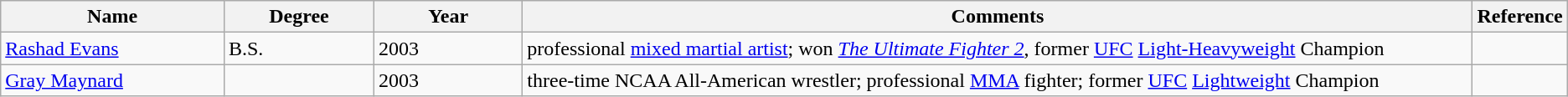<table class="wikitable sortable">
<tr>
<th style="width:15%;">Name</th>
<th style="width:10%;">Degree</th>
<th style="width:10%;">Year</th>
<th style="width:65%;">Comments</th>
<th style="width:5%;">Reference</th>
</tr>
<tr>
<td><a href='#'>Rashad Evans</a></td>
<td>B.S.</td>
<td>2003</td>
<td>professional <a href='#'>mixed martial artist</a>; won <em><a href='#'>The Ultimate Fighter 2</a></em>, former <a href='#'>UFC</a> <a href='#'>Light-Heavyweight</a> Champion</td>
<td></td>
</tr>
<tr>
<td><a href='#'>Gray Maynard</a></td>
<td></td>
<td>2003</td>
<td>three-time NCAA All-American wrestler; professional <a href='#'>MMA</a> fighter; former <a href='#'>UFC</a> <a href='#'>Lightweight</a> Champion</td>
<td></td>
</tr>
</table>
